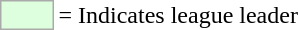<table>
<tr>
<td style="background:#DDFFDD; border:1px solid #aaa; width:2em;"></td>
<td>= Indicates league leader</td>
</tr>
</table>
